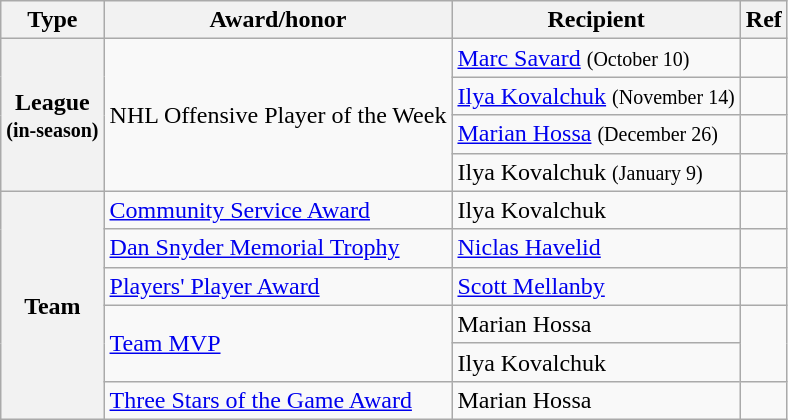<table class="wikitable">
<tr>
<th scope="col">Type</th>
<th scope="col">Award/honor</th>
<th scope="col">Recipient</th>
<th scope="col">Ref</th>
</tr>
<tr>
<th scope="row" rowspan="4">League<br><small>(in-season)</small></th>
<td rowspan="4">NHL Offensive Player of the Week</td>
<td><a href='#'>Marc Savard</a> <small>(October 10)</small></td>
<td></td>
</tr>
<tr>
<td><a href='#'>Ilya Kovalchuk</a> <small>(November 14)</small></td>
<td></td>
</tr>
<tr>
<td><a href='#'>Marian Hossa</a> <small>(December 26)</small></td>
<td></td>
</tr>
<tr>
<td>Ilya Kovalchuk <small>(January 9)</small></td>
<td></td>
</tr>
<tr>
<th scope="row" rowspan="6">Team</th>
<td><a href='#'>Community Service Award</a></td>
<td>Ilya Kovalchuk</td>
<td></td>
</tr>
<tr>
<td><a href='#'>Dan Snyder Memorial Trophy</a></td>
<td><a href='#'>Niclas Havelid</a></td>
<td></td>
</tr>
<tr>
<td><a href='#'>Players' Player Award</a></td>
<td><a href='#'>Scott Mellanby</a></td>
<td></td>
</tr>
<tr>
<td rowspan="2"><a href='#'>Team MVP</a></td>
<td>Marian Hossa</td>
<td rowspan="2"></td>
</tr>
<tr>
<td>Ilya Kovalchuk</td>
</tr>
<tr>
<td><a href='#'>Three Stars of the Game Award</a></td>
<td>Marian Hossa</td>
<td></td>
</tr>
</table>
